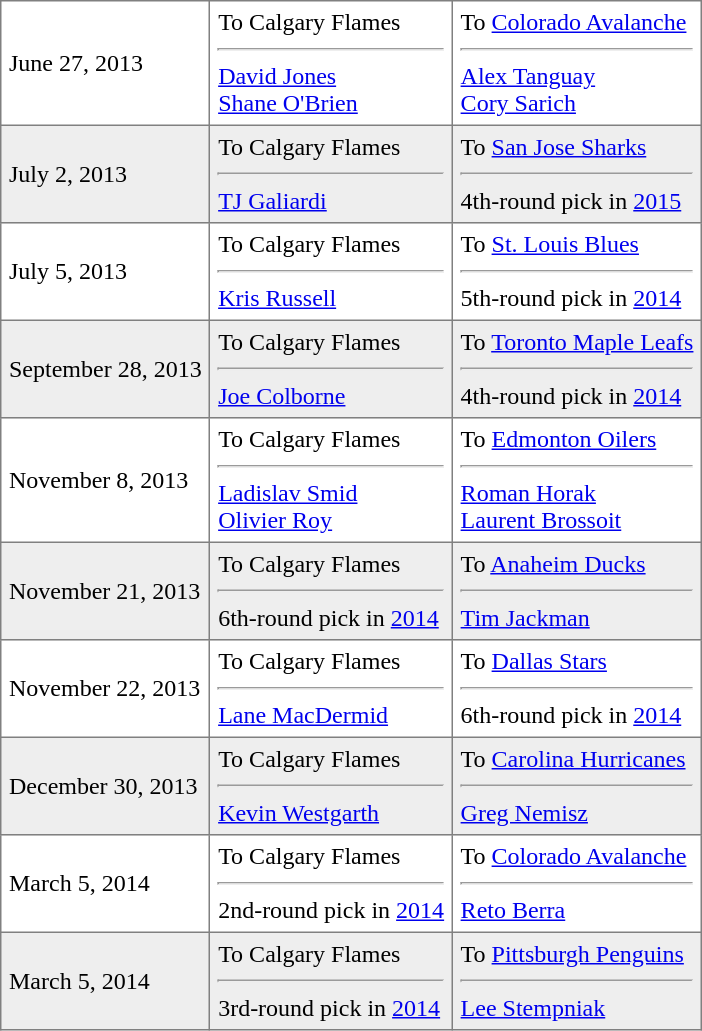<table border="1" style="border-collapse:collapse;"  cellpadding="5">
<tr>
<td>June 27, 2013</td>
<td valign="top">To Calgary Flames<hr><a href='#'>David Jones</a><br><a href='#'>Shane O'Brien</a></td>
<td valign="top">To <a href='#'>Colorado Avalanche</a><hr><a href='#'>Alex Tanguay</a><br><a href='#'>Cory Sarich</a></td>
</tr>
<tr style="background:#eee;">
<td>July 2, 2013</td>
<td valign="top">To Calgary Flames<hr><a href='#'>TJ Galiardi</a></td>
<td valign="top">To <a href='#'>San Jose Sharks</a><hr>4th-round pick in <a href='#'>2015</a></td>
</tr>
<tr>
<td>July 5, 2013</td>
<td valign="top">To Calgary Flames<hr><a href='#'>Kris Russell</a></td>
<td valign="top">To <a href='#'>St. Louis Blues</a><hr>5th-round pick in <a href='#'>2014</a></td>
</tr>
<tr style="background:#eee;">
<td>September 28, 2013</td>
<td valign="top">To Calgary Flames<hr><a href='#'>Joe Colborne</a></td>
<td valign="top">To <a href='#'>Toronto Maple Leafs</a><hr>4th-round pick in <a href='#'>2014</a></td>
</tr>
<tr>
<td>November 8, 2013</td>
<td valign="top">To Calgary Flames<hr><a href='#'>Ladislav Smid</a><br><a href='#'>Olivier Roy</a></td>
<td valign="top">To <a href='#'>Edmonton Oilers</a><hr><a href='#'>Roman Horak</a><br><a href='#'>Laurent Brossoit</a></td>
</tr>
<tr style="background:#eee;">
<td>November 21, 2013</td>
<td valign="top">To Calgary Flames<hr>6th-round pick in <a href='#'>2014</a></td>
<td valign="top">To <a href='#'>Anaheim Ducks</a><hr><a href='#'>Tim Jackman</a></td>
</tr>
<tr>
<td>November 22, 2013</td>
<td valign="top">To Calgary Flames<hr><a href='#'>Lane MacDermid</a></td>
<td valign="top">To <a href='#'>Dallas Stars</a><hr>6th-round pick in <a href='#'>2014</a></td>
</tr>
<tr style="background:#eee;">
<td>December 30, 2013</td>
<td valign="top">To Calgary Flames<hr><a href='#'>Kevin Westgarth</a></td>
<td valign="top">To <a href='#'>Carolina Hurricanes</a><hr><a href='#'>Greg Nemisz</a></td>
</tr>
<tr>
<td>March 5, 2014</td>
<td valign="top">To Calgary Flames<hr>2nd-round pick in <a href='#'>2014</a></td>
<td valign="top">To <a href='#'>Colorado Avalanche</a><hr><a href='#'>Reto Berra</a></td>
</tr>
<tr style="background:#eee;">
<td>March 5, 2014</td>
<td valign="top">To Calgary Flames<hr>3rd-round pick in <a href='#'>2014</a></td>
<td valign="top">To <a href='#'>Pittsburgh Penguins</a><hr><a href='#'>Lee Stempniak</a></td>
</tr>
</table>
